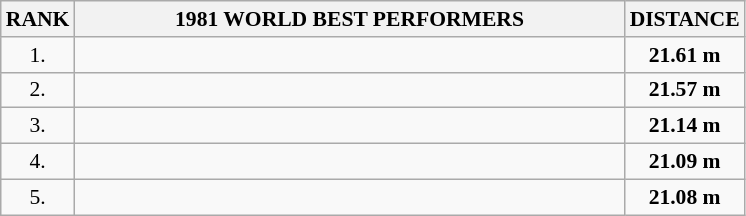<table class="wikitable" style="border-collapse: collapse; font-size: 90%;">
<tr>
<th>RANK</th>
<th align="center" style="width: 25em">1981 WORLD BEST PERFORMERS</th>
<th align="center" style="width: 5em">DISTANCE</th>
</tr>
<tr>
<td align="center">1.</td>
<td></td>
<td align="center"><strong>21.61 m</strong></td>
</tr>
<tr>
<td align="center">2.</td>
<td></td>
<td align="center"><strong>21.57 m</strong></td>
</tr>
<tr>
<td align="center">3.</td>
<td></td>
<td align="center"><strong>21.14 m</strong></td>
</tr>
<tr>
<td align="center">4.</td>
<td></td>
<td align="center"><strong>21.09 m</strong></td>
</tr>
<tr>
<td align="center">5.</td>
<td></td>
<td align="center"><strong>21.08 m</strong></td>
</tr>
</table>
